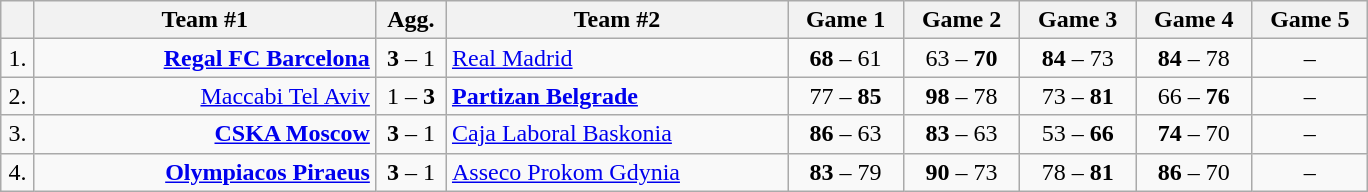<table class=wikitable style="text-align:center">
<tr>
<th width=15></th>
<th width=220>Team #1</th>
<th width=40>Agg.</th>
<th width=220>Team #2</th>
<th width=70>Game 1</th>
<th width=70>Game 2</th>
<th width=70>Game 3</th>
<th width=70>Game 4</th>
<th width=70>Game 5</th>
</tr>
<tr>
<td>1.</td>
<td align=right><strong><a href='#'>Regal FC Barcelona</a></strong> </td>
<td><strong>3</strong> – 1</td>
<td align=left> <a href='#'>Real Madrid</a></td>
<td><strong>68</strong> – 61</td>
<td>63 – <strong>70</strong></td>
<td><strong>84</strong> – 73</td>
<td><strong>84</strong> – 78</td>
<td>–</td>
</tr>
<tr>
<td>2.</td>
<td align=right><a href='#'>Maccabi Tel Aviv</a> </td>
<td>1 – <strong>3</strong></td>
<td align=left> <strong><a href='#'>Partizan Belgrade</a></strong></td>
<td>77 – <strong>85</strong></td>
<td><strong>98</strong> – 78</td>
<td>73 – <strong>81</strong></td>
<td>66 – <strong>76</strong></td>
<td>–</td>
</tr>
<tr>
<td>3.</td>
<td align=right><strong><a href='#'>CSKA Moscow</a></strong> </td>
<td><strong>3</strong> – 1</td>
<td align=left> <a href='#'>Caja Laboral Baskonia</a></td>
<td><strong>86</strong> – 63</td>
<td><strong>83</strong> – 63</td>
<td>53 – <strong>66</strong></td>
<td><strong>74</strong> – 70</td>
<td>–</td>
</tr>
<tr>
<td>4.</td>
<td align=right><strong><a href='#'>Olympiacos Piraeus</a></strong> </td>
<td><strong>3</strong> – 1</td>
<td align=left> <a href='#'>Asseco Prokom Gdynia</a></td>
<td><strong>83</strong> – 79</td>
<td><strong>90</strong> – 73</td>
<td>78 – <strong>81</strong></td>
<td><strong>86</strong> – 70</td>
<td>–</td>
</tr>
</table>
